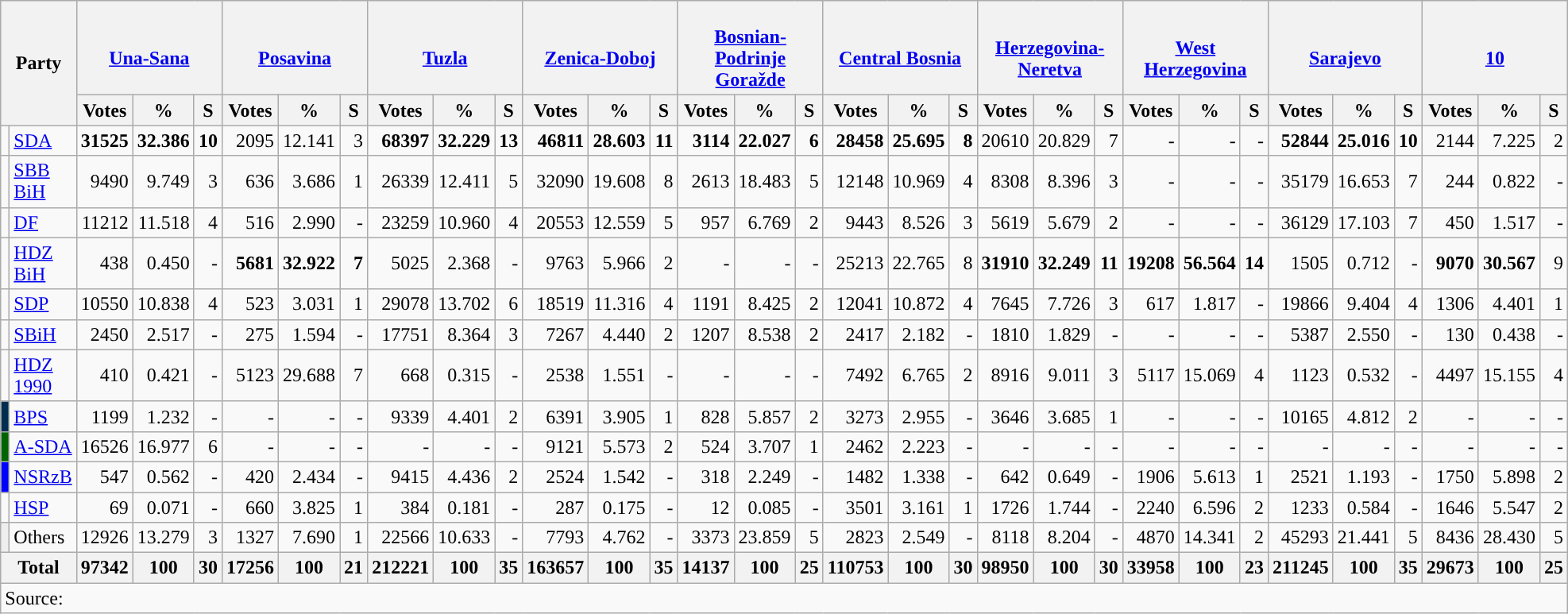<table class="sortable wikitable" style="text-align:right">
<tr>
<th rowspan=2; colspan=2>Party</th>
<th colspan=3><br><a href='#'>Una-Sana</a></th>
<th colspan=3><br><a href='#'>Posavina</a></th>
<th colspan=3><br><a href='#'>Tuzla</a></th>
<th colspan=3><br><a href='#'>Zenica-Doboj</a></th>
<th colspan=3><br><a href='#'>Bosnian-Podrinje Goražde</a></th>
<th colspan=3><br><a href='#'>Central Bosnia</a></th>
<th colspan=3><br><a href='#'>Herzegovina-Neretva</a></th>
<th colspan=3><br><a href='#'>West Herzegovina</a></th>
<th colspan=3><br><a href='#'>Sarajevo</a></th>
<th colspan=3><br><a href='#'>10</a></th>
</tr>
<tr>
<th>Votes</th>
<th>%</th>
<th>S</th>
<th>Votes</th>
<th>%</th>
<th>S</th>
<th>Votes</th>
<th>%</th>
<th>S</th>
<th>Votes</th>
<th>%</th>
<th>S</th>
<th>Votes</th>
<th>%</th>
<th>S</th>
<th>Votes</th>
<th>%</th>
<th>S</th>
<th>Votes</th>
<th>%</th>
<th>S</th>
<th>Votes</th>
<th>%</th>
<th>S</th>
<th>Votes</th>
<th>%</th>
<th>S</th>
<th>Votes</th>
<th>%</th>
<th>S</th>
</tr>
<tr>
<td rowspan=1; style="background-color: "></td>
<td align=left><a href='#'>SDA</a></td>
<td><strong>31525</strong></td>
<td><strong>32.386</strong></td>
<td><strong>10</strong></td>
<td>2095</td>
<td>12.141</td>
<td>3</td>
<td><strong>68397</strong></td>
<td><strong>32.229</strong></td>
<td><strong>13</strong></td>
<td><strong>46811</strong></td>
<td><strong>28.603</strong></td>
<td><strong>11</strong></td>
<td><strong>3114</strong></td>
<td><strong>22.027</strong></td>
<td><strong>6</strong></td>
<td><strong>28458</strong></td>
<td><strong>25.695</strong></td>
<td><strong>8</strong></td>
<td>20610</td>
<td>20.829</td>
<td>7</td>
<td>-</td>
<td>-</td>
<td>-</td>
<td><strong>52844</strong></td>
<td><strong>25.016</strong></td>
<td><strong>10</strong></td>
<td>2144</td>
<td>7.225</td>
<td>2</td>
</tr>
<tr>
<td rowspan="1;" style="background-color: "></td>
<td align="left"><a href='#'>SBB BiH</a></td>
<td>9490</td>
<td>9.749</td>
<td>3</td>
<td>636</td>
<td>3.686</td>
<td>1</td>
<td>26339</td>
<td>12.411</td>
<td>5</td>
<td>32090</td>
<td>19.608</td>
<td>8</td>
<td>2613</td>
<td>18.483</td>
<td>5</td>
<td>12148</td>
<td>10.969</td>
<td>4</td>
<td>8308</td>
<td>8.396</td>
<td>3</td>
<td>-</td>
<td>-</td>
<td>-</td>
<td>35179</td>
<td>16.653</td>
<td>7</td>
<td>244</td>
<td>0.822</td>
<td>-</td>
</tr>
<tr>
<td rowspan="1;" style="background-color: "></td>
<td align="left"><a href='#'>DF</a></td>
<td>11212</td>
<td>11.518</td>
<td>4</td>
<td>516</td>
<td>2.990</td>
<td>-</td>
<td>23259</td>
<td>10.960</td>
<td>4</td>
<td>20553</td>
<td>12.559</td>
<td>5</td>
<td>957</td>
<td>6.769</td>
<td>2</td>
<td>9443</td>
<td>8.526</td>
<td>3</td>
<td>5619</td>
<td>5.679</td>
<td>2</td>
<td>-</td>
<td>-</td>
<td>-</td>
<td>36129</td>
<td>17.103</td>
<td>7</td>
<td>450</td>
<td>1.517</td>
<td>-</td>
</tr>
<tr>
<td rowspan=1; style="background-color: "></td>
<td align=left><a href='#'>HDZ BiH</a></td>
<td>438</td>
<td>0.450</td>
<td>-</td>
<td><strong>5681</strong></td>
<td><strong>32.922</strong></td>
<td><strong>7</strong></td>
<td>5025</td>
<td>2.368</td>
<td>-</td>
<td>9763</td>
<td>5.966</td>
<td>2</td>
<td>-</td>
<td>-</td>
<td>-</td>
<td>25213</td>
<td>22.765</td>
<td>8</td>
<td><strong>31910</strong></td>
<td><strong>32.249</strong></td>
<td><strong>11</strong></td>
<td><strong>19208</strong></td>
<td><strong>56.564</strong></td>
<td><strong>14</strong></td>
<td>1505</td>
<td>0.712</td>
<td>-</td>
<td><strong>9070</strong></td>
<td><strong>30.567</strong></td>
<td>9</td>
</tr>
<tr>
<td rowspan=1; style="background-color: "></td>
<td align=left><a href='#'>SDP</a></td>
<td>10550</td>
<td>10.838</td>
<td>4</td>
<td>523</td>
<td>3.031</td>
<td>1</td>
<td>29078</td>
<td>13.702</td>
<td>6</td>
<td>18519</td>
<td>11.316</td>
<td>4</td>
<td>1191</td>
<td>8.425</td>
<td>2</td>
<td>12041</td>
<td>10.872</td>
<td>4</td>
<td>7645</td>
<td>7.726</td>
<td>3</td>
<td>617</td>
<td>1.817</td>
<td>-</td>
<td>19866</td>
<td>9.404</td>
<td>4</td>
<td>1306</td>
<td>4.401</td>
<td>1</td>
</tr>
<tr>
<td rowspan=1; style="background-color: "></td>
<td align=left><a href='#'>SBiH</a></td>
<td>2450</td>
<td>2.517</td>
<td>-</td>
<td>275</td>
<td>1.594</td>
<td>-</td>
<td>17751</td>
<td>8.364</td>
<td>3</td>
<td>7267</td>
<td>4.440</td>
<td>2</td>
<td>1207</td>
<td>8.538</td>
<td>2</td>
<td>2417</td>
<td>2.182</td>
<td>-</td>
<td>1810</td>
<td>1.829</td>
<td>-</td>
<td>-</td>
<td>-</td>
<td>-</td>
<td>5387</td>
<td>2.550</td>
<td>-</td>
<td>130</td>
<td>0.438</td>
<td>-</td>
</tr>
<tr>
<td rowspan="1;" style="background-color: "></td>
<td align="left"><a href='#'>HDZ 1990</a></td>
<td>410</td>
<td>0.421</td>
<td>-</td>
<td>5123</td>
<td>29.688</td>
<td>7</td>
<td>668</td>
<td>0.315</td>
<td>-</td>
<td>2538</td>
<td>1.551</td>
<td>-</td>
<td>-</td>
<td>-</td>
<td>-</td>
<td>7492</td>
<td>6.765</td>
<td>2</td>
<td>8916</td>
<td>9.011</td>
<td>3</td>
<td>5117</td>
<td>15.069</td>
<td>4</td>
<td>1123</td>
<td>0.532</td>
<td>-</td>
<td>4497</td>
<td>15.155</td>
<td>4</td>
</tr>
<tr>
<td rowspan="1;" style="background-color: #002E50"></td>
<td align="left"><a href='#'>BPS</a></td>
<td>1199</td>
<td>1.232</td>
<td>-</td>
<td>-</td>
<td>-</td>
<td>-</td>
<td>9339</td>
<td>4.401</td>
<td>2</td>
<td>6391</td>
<td>3.905</td>
<td>1</td>
<td>828</td>
<td>5.857</td>
<td>2</td>
<td>3273</td>
<td>2.955</td>
<td>-</td>
<td>3646</td>
<td>3.685</td>
<td>1</td>
<td>-</td>
<td>-</td>
<td>-</td>
<td>10165</td>
<td>4.812</td>
<td>2</td>
<td>-</td>
<td>-</td>
<td>-</td>
</tr>
<tr>
<td rowspan="1;" style="background-color: darkgreen "></td>
<td align="left"><a href='#'>A-SDA</a></td>
<td>16526</td>
<td>16.977</td>
<td>6</td>
<td>-</td>
<td>-</td>
<td>-</td>
<td>-</td>
<td>-</td>
<td>-</td>
<td>9121</td>
<td>5.573</td>
<td>2</td>
<td>524</td>
<td>3.707</td>
<td>1</td>
<td>2462</td>
<td>2.223</td>
<td>-</td>
<td>-</td>
<td>-</td>
<td>-</td>
<td>-</td>
<td>-</td>
<td>-</td>
<td>-</td>
<td>-</td>
<td>-</td>
<td>-</td>
<td>-</td>
<td>-</td>
</tr>
<tr>
<td rowspan="1;" style="background-color: blue "></td>
<td align="left"><a href='#'>NSRzB</a></td>
<td>547</td>
<td>0.562</td>
<td>-</td>
<td>420</td>
<td>2.434</td>
<td>-</td>
<td>9415</td>
<td>4.436</td>
<td>2</td>
<td>2524</td>
<td>1.542</td>
<td>-</td>
<td>318</td>
<td>2.249</td>
<td>-</td>
<td>1482</td>
<td>1.338</td>
<td>-</td>
<td>642</td>
<td>0.649</td>
<td>-</td>
<td>1906</td>
<td>5.613</td>
<td>1</td>
<td>2521</td>
<td>1.193</td>
<td>-</td>
<td>1750</td>
<td>5.898</td>
<td>2</td>
</tr>
<tr>
<td rowspan="1;" style="background-color: "></td>
<td align="left"><a href='#'>HSP</a></td>
<td>69</td>
<td>0.071</td>
<td>-</td>
<td>660</td>
<td>3.825</td>
<td>1</td>
<td>384</td>
<td>0.181</td>
<td>-</td>
<td>287</td>
<td>0.175</td>
<td>-</td>
<td>12</td>
<td>0.085</td>
<td>-</td>
<td>3501</td>
<td>3.161</td>
<td>1</td>
<td>1726</td>
<td>1.744</td>
<td>-</td>
<td>2240</td>
<td>6.596</td>
<td>2</td>
<td>1233</td>
<td>0.584</td>
<td>-</td>
<td>1646</td>
<td>5.547</td>
<td>2</td>
</tr>
<tr>
<td rowspan="1;" style="background:#eee"></td>
<td align="left">Others</td>
<td>12926</td>
<td>13.279</td>
<td>3</td>
<td>1327</td>
<td>7.690</td>
<td>1</td>
<td>22566</td>
<td>10.633</td>
<td>-</td>
<td>7793</td>
<td>4.762</td>
<td>-</td>
<td>3373</td>
<td>23.859</td>
<td>5</td>
<td>2823</td>
<td>2.549</td>
<td>-</td>
<td>8118</td>
<td>8.204</td>
<td>-</td>
<td>4870</td>
<td>14.341</td>
<td>2</td>
<td>45293</td>
<td>21.441</td>
<td>5</td>
<td>8436</td>
<td>28.430</td>
<td>5</td>
</tr>
<tr>
<th colspan="2">Total</th>
<th>97342</th>
<th>100</th>
<th>30</th>
<th>17256</th>
<th>100</th>
<th>21</th>
<th>212221</th>
<th>100</th>
<th>35</th>
<th>163657</th>
<th>100</th>
<th>35</th>
<th>14137</th>
<th>100</th>
<th>25</th>
<th>110753</th>
<th>100</th>
<th>30</th>
<th>98950</th>
<th>100</th>
<th>30</th>
<th>33958</th>
<th>100</th>
<th>23</th>
<th>211245</th>
<th>100</th>
<th>35</th>
<th>29673</th>
<th>100</th>
<th>25</th>
</tr>
<tr>
<td align=left colspan=32>Source: </td>
</tr>
</table>
